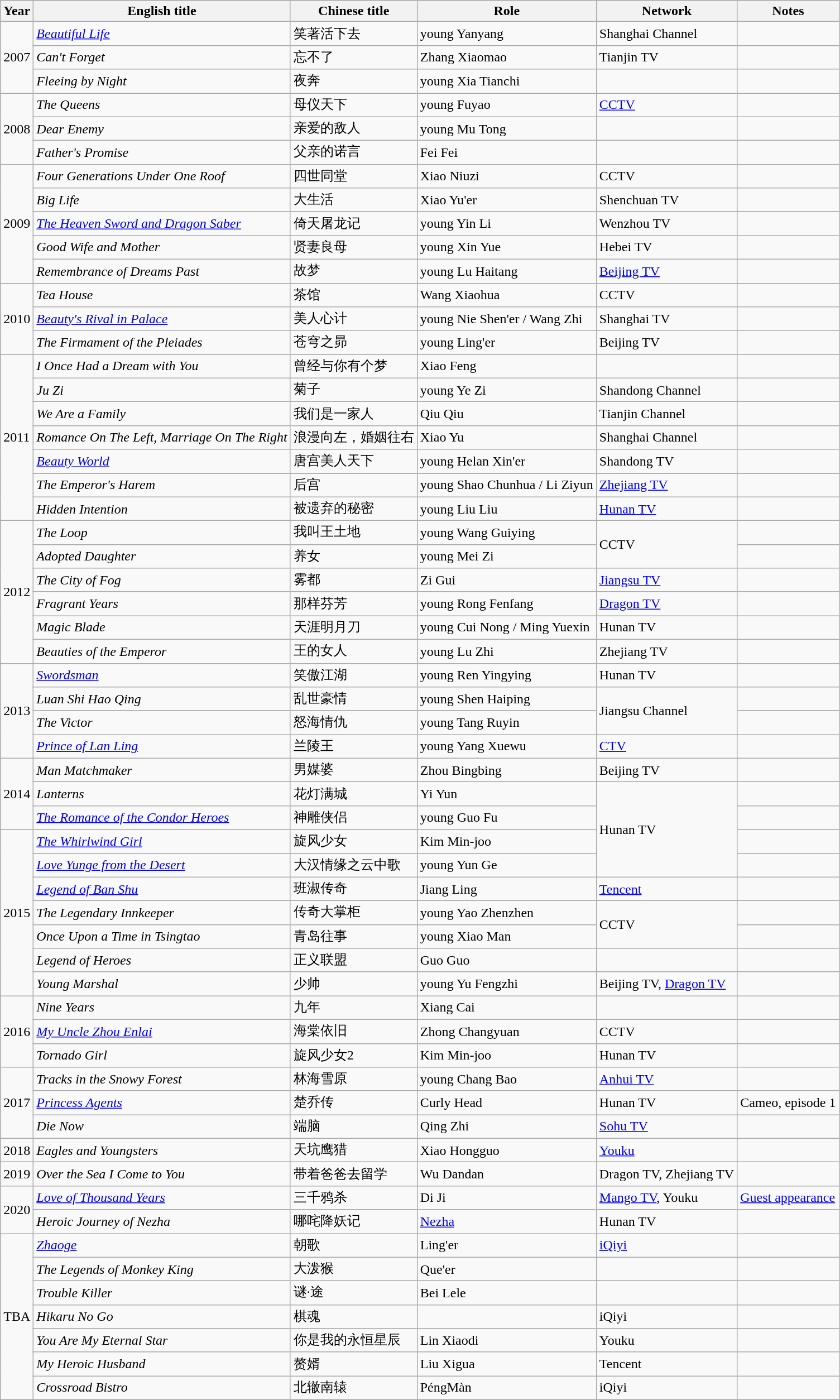<table class="wikitable">
<tr>
<th>Year</th>
<th>English title</th>
<th>Chinese title</th>
<th>Role</th>
<th>Network</th>
<th>Notes</th>
</tr>
<tr>
<td rowspan=3>2007</td>
<td><em><a href='#'>Beautiful Life</a></em></td>
<td>笑著活下去</td>
<td>young Yanyang</td>
<td>Shanghai Channel</td>
<td></td>
</tr>
<tr>
<td><em>Can't Forget</em></td>
<td>忘不了</td>
<td>Zhang Xiaomao</td>
<td>Tianjin TV</td>
<td></td>
</tr>
<tr>
<td><em>Fleeing by Night</em></td>
<td>夜奔</td>
<td>young Xia Tianchi</td>
<td></td>
<td></td>
</tr>
<tr>
<td rowspan=3>2008</td>
<td><em>The Queens</em></td>
<td>母仪天下</td>
<td>young Fuyao</td>
<td><a href='#'>CCTV</a></td>
<td></td>
</tr>
<tr>
<td><em>Dear Enemy</em></td>
<td>亲爱的敌人</td>
<td>young Mu Tong</td>
<td></td>
<td></td>
</tr>
<tr>
<td><em>Father's Promise </em></td>
<td>父亲的诺言</td>
<td>Fei Fei</td>
<td></td>
<td></td>
</tr>
<tr>
<td rowspan=5>2009</td>
<td><em>Four Generations Under One Roof</em></td>
<td>四世同堂</td>
<td>Xiao Niuzi</td>
<td>CCTV</td>
<td></td>
</tr>
<tr>
<td><em>Big Life</em></td>
<td>大生活</td>
<td>Xiao Yu'er</td>
<td>Shenchuan TV</td>
<td></td>
</tr>
<tr>
<td><em><a href='#'>The Heaven Sword and Dragon Saber</a></em></td>
<td>倚天屠龙记</td>
<td>young Yin Li</td>
<td>Wenzhou TV</td>
<td></td>
</tr>
<tr>
<td><em>Good Wife and Mother </em></td>
<td>贤妻良母</td>
<td>young Xin Yue</td>
<td>Hebei TV</td>
<td></td>
</tr>
<tr>
<td><em>Remembrance of Dreams Past </em></td>
<td>故梦</td>
<td>young Lu Haitang</td>
<td><a href='#'>Beijing TV</a></td>
<td></td>
</tr>
<tr>
<td rowspan=3>2010</td>
<td><em>Tea House</em></td>
<td>茶馆</td>
<td>Wang Xiaohua</td>
<td>CCTV</td>
<td></td>
</tr>
<tr>
<td><em><a href='#'>Beauty's Rival in Palace </a></em></td>
<td>美人心计</td>
<td>young  Nie Shen'er / Wang Zhi</td>
<td>Shanghai TV</td>
<td></td>
</tr>
<tr>
<td><em>The Firmament of the Pleiades</em></td>
<td>苍穹之昴</td>
<td>young Ling'er</td>
<td>Beijing TV</td>
<td></td>
</tr>
<tr>
<td rowspan=7>2011</td>
<td><em>I Once Had a Dream with You</em></td>
<td>曾经与你有个梦</td>
<td>Xiao Feng</td>
<td></td>
<td></td>
</tr>
<tr>
<td><em>Ju Zi</em></td>
<td>菊子</td>
<td>young Ye Zi</td>
<td>Shandong Channel</td>
<td></td>
</tr>
<tr>
<td><em>We Are a Family</em></td>
<td>我们是一家人</td>
<td>Qiu Qiu</td>
<td>Tianjin Channel</td>
<td></td>
</tr>
<tr>
<td><em>Romance On The Left, Marriage On The Right</em></td>
<td>浪漫向左，婚姻往右</td>
<td>Xiao Yu</td>
<td>Shanghai Channel</td>
<td></td>
</tr>
<tr>
<td><em><a href='#'>Beauty World</a></em></td>
<td>唐宫美人天下</td>
<td>young Helan Xin'er</td>
<td>Shandong TV</td>
<td></td>
</tr>
<tr>
<td><em>The Emperor's Harem </em></td>
<td>后宫</td>
<td>young  Shao Chunhua / Li Ziyun</td>
<td><a href='#'>Zhejiang TV</a></td>
<td></td>
</tr>
<tr>
<td><em>Hidden Intention</em></td>
<td>被遗弃的秘密</td>
<td>young Liu Liu</td>
<td><a href='#'>Hunan TV</a></td>
<td></td>
</tr>
<tr>
<td rowspan=6>2012</td>
<td><em>The Loop</em></td>
<td>我叫王土地</td>
<td>young Wang Guiying</td>
<td rowspan=2>CCTV</td>
<td></td>
</tr>
<tr>
<td><em>Adopted Daughter</em></td>
<td>养女</td>
<td>young Mei Zi</td>
<td></td>
</tr>
<tr>
<td><em>The City of Fog </em></td>
<td>雾都</td>
<td>Zi Gui</td>
<td><a href='#'>Jiangsu TV</a></td>
<td></td>
</tr>
<tr>
<td><em>Fragrant Years</em></td>
<td>那样芬芳</td>
<td>young Rong Fenfang</td>
<td><a href='#'>Dragon TV</a></td>
<td></td>
</tr>
<tr>
<td><em>Magic Blade</em></td>
<td>天涯明月刀</td>
<td>young Cui Nong / Ming Yuexin</td>
<td>Hunan TV</td>
<td></td>
</tr>
<tr>
<td><em>Beauties of the Emperor</em></td>
<td>王的女人</td>
<td>young Lu Zhi</td>
<td>Zhejiang TV</td>
<td></td>
</tr>
<tr>
<td rowspan=4>2013</td>
<td><em><a href='#'>Swordsman</a></em></td>
<td>笑傲江湖</td>
<td>young Ren Yingying</td>
<td>Hunan TV</td>
<td></td>
</tr>
<tr>
<td><em>Luan Shi Hao Qing</em></td>
<td>乱世豪情</td>
<td>young Shen Haiping</td>
<td rowspan=2>Jiangsu Channel</td>
<td></td>
</tr>
<tr>
<td><em>The Victor</em></td>
<td>怒海情仇</td>
<td>young Tang Ruyin</td>
<td></td>
</tr>
<tr>
<td><em><a href='#'>Prince of Lan Ling</a></em></td>
<td>兰陵王</td>
<td>young Yang Xuewu</td>
<td><a href='#'>CTV</a></td>
<td></td>
</tr>
<tr>
<td rowspan=3>2014</td>
<td><em>Man Matchmaker </em></td>
<td>男媒婆</td>
<td>Zhou Bingbing</td>
<td>Beijing TV</td>
<td></td>
</tr>
<tr>
<td><em>Lanterns</em></td>
<td>花灯满城</td>
<td>Yi Yun</td>
<td rowspan=4>Hunan TV</td>
<td></td>
</tr>
<tr>
<td><em><a href='#'>The Romance of the Condor Heroes</a></em></td>
<td>神雕侠侣</td>
<td>young Guo Fu</td>
<td></td>
</tr>
<tr>
<td rowspan=7>2015</td>
<td><em><a href='#'>The Whirlwind Girl</a></em></td>
<td>旋风少女</td>
<td>Kim Min-joo</td>
<td></td>
</tr>
<tr>
<td><em><a href='#'>Love Yunge from the Desert</a></em></td>
<td>大汉情缘之云中歌</td>
<td>young Yun Ge</td>
<td></td>
</tr>
<tr>
<td><em><a href='#'>Legend of Ban Shu</a></em></td>
<td>班淑传奇</td>
<td>Jiang Ling</td>
<td><a href='#'>Tencent</a></td>
<td></td>
</tr>
<tr>
<td><em>The Legendary Innkeeper</em></td>
<td>传奇大掌柜</td>
<td>young Yao Zhenzhen</td>
<td rowspan=2>CCTV</td>
<td></td>
</tr>
<tr>
<td><em>Once Upon a Time in Tsingtao </em></td>
<td>青岛往事</td>
<td>young Xiao Man</td>
<td></td>
</tr>
<tr>
<td><em>Legend of Heroes</em></td>
<td>正义联盟</td>
<td>Guo Guo</td>
<td></td>
<td></td>
</tr>
<tr>
<td><em>Young Marshal</em></td>
<td>少帅</td>
<td>young Yu Fengzhi</td>
<td>Beijing TV, <a href='#'>Dragon TV</a></td>
<td></td>
</tr>
<tr>
<td rowspan=3>2016</td>
<td><em>Nine Years</em></td>
<td>九年</td>
<td>Xiang Cai</td>
<td></td>
<td></td>
</tr>
<tr>
<td><em><a href='#'>My Uncle Zhou Enlai</a></em></td>
<td>海棠依旧</td>
<td>Zhong Changyuan</td>
<td>CCTV</td>
<td></td>
</tr>
<tr>
<td><em>Tornado Girl</em></td>
<td>旋风少女2</td>
<td>Kim Min-joo</td>
<td>Hunan TV</td>
<td></td>
</tr>
<tr>
<td rowspan=3>2017</td>
<td><em>Tracks in the Snowy Forest</em></td>
<td>林海雪原</td>
<td>young Chang Bao</td>
<td><a href='#'>Anhui TV</a></td>
<td></td>
</tr>
<tr>
<td><em><a href='#'>Princess Agents</a></em></td>
<td>楚乔传</td>
<td>Curly Head</td>
<td>Hunan TV</td>
<td>Cameo, episode 1</td>
</tr>
<tr>
<td><em>Die Now</em></td>
<td>端脑</td>
<td>Qing Zhi</td>
<td><a href='#'>Sohu TV</a></td>
<td></td>
</tr>
<tr>
<td>2018</td>
<td><em>Eagles and Youngsters</em></td>
<td>天坑鹰猎</td>
<td>Xiao Hongguo</td>
<td><a href='#'>Youku</a></td>
<td></td>
</tr>
<tr>
<td rowspan=1>2019</td>
<td><em>Over the Sea I Come to You</em></td>
<td>带着爸爸去留学</td>
<td>Wu Dandan</td>
<td>Dragon TV, Zhejiang TV</td>
<td></td>
</tr>
<tr>
<td rowspan=2>2020</td>
<td><em><a href='#'>Love of Thousand Years</a></em></td>
<td>三千鸦杀</td>
<td>Di Ji</td>
<td><a href='#'>Mango TV</a>, Youku</td>
<td><a href='#'>Guest appearance</a></td>
</tr>
<tr>
<td><em>Heroic Journey of Nezha</em></td>
<td>哪咤降妖记</td>
<td><a href='#'>Nezha</a></td>
<td>Hunan TV</td>
<td></td>
</tr>
<tr>
<td rowspan=9>TBA</td>
<td><em><a href='#'>Zhaoge</a></em></td>
<td>朝歌</td>
<td>Ling'er</td>
<td><a href='#'>iQiyi</a></td>
<td></td>
</tr>
<tr>
<td><em>The Legends of Monkey King </em></td>
<td>大泼猴</td>
<td>Que'er</td>
<td></td>
<td></td>
</tr>
<tr>
<td><em>Trouble Killer</em></td>
<td>谜·途</td>
<td>Bei Lele</td>
<td></td>
<td></td>
</tr>
<tr>
<td><em>Hikaru No Go </em></td>
<td>棋魂</td>
<td></td>
<td>iQiyi</td>
<td></td>
</tr>
<tr>
<td><em>You Are My Eternal Star</em></td>
<td>你是我的永恒星辰</td>
<td>Lin Xiaodi</td>
<td>Youku</td>
<td></td>
</tr>
<tr>
<td><em>My Heroic Husband</em></td>
<td>赘婿</td>
<td>Liu Xigua</td>
<td>Tencent</td>
<td></td>
</tr>
<tr>
<td><em>Crossroad Bistro</em></td>
<td>北辙南辕</td>
<td>PéngMàn</td>
<td>iQiyi</td>
<td></td>
</tr>
</table>
